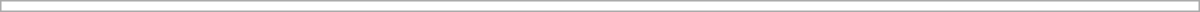<table class="collapsible uncollapsed" style="border:1px #aaa solid; width:50em; margin:0.2em auto">
<tr>
<td></td>
</tr>
</table>
